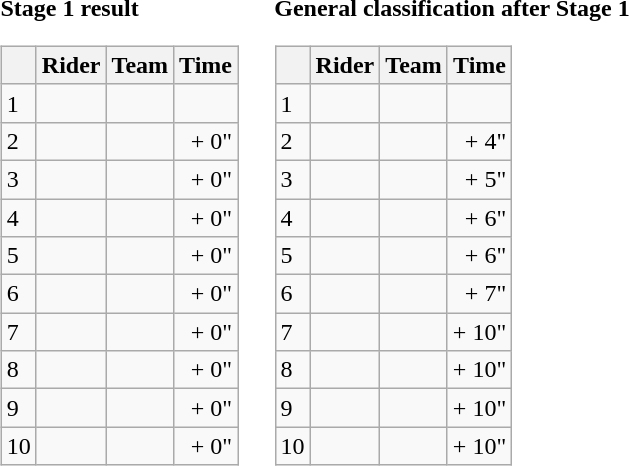<table>
<tr>
<td><strong>Stage 1 result</strong><br><table class="wikitable">
<tr>
<th></th>
<th>Rider</th>
<th>Team</th>
<th>Time</th>
</tr>
<tr>
<td>1</td>
<td></td>
<td></td>
<td align="right"></td>
</tr>
<tr>
<td>2</td>
<td></td>
<td></td>
<td align="right">+ 0"</td>
</tr>
<tr>
<td>3</td>
<td></td>
<td></td>
<td align="right">+ 0"</td>
</tr>
<tr>
<td>4</td>
<td></td>
<td></td>
<td align="right">+ 0"</td>
</tr>
<tr>
<td>5</td>
<td></td>
<td></td>
<td align="right">+ 0"</td>
</tr>
<tr>
<td>6</td>
<td></td>
<td></td>
<td align="right">+ 0"</td>
</tr>
<tr>
<td>7</td>
<td></td>
<td></td>
<td align="right">+ 0"</td>
</tr>
<tr>
<td>8</td>
<td></td>
<td></td>
<td align="right">+ 0"</td>
</tr>
<tr>
<td>9</td>
<td></td>
<td></td>
<td align="right">+ 0"</td>
</tr>
<tr>
<td>10</td>
<td></td>
<td></td>
<td align="right">+ 0"</td>
</tr>
</table>
</td>
<td></td>
<td><strong>General classification after Stage 1</strong><br><table class="wikitable">
<tr>
<th></th>
<th>Rider</th>
<th>Team</th>
<th>Time</th>
</tr>
<tr>
<td>1</td>
<td> </td>
<td></td>
<td align="right"></td>
</tr>
<tr>
<td>2</td>
<td></td>
<td></td>
<td align="right">+ 4"</td>
</tr>
<tr>
<td>3</td>
<td></td>
<td></td>
<td align="right">+ 5"</td>
</tr>
<tr>
<td>4</td>
<td></td>
<td></td>
<td align="right">+ 6"</td>
</tr>
<tr>
<td>5</td>
<td> </td>
<td></td>
<td align="right">+ 6"</td>
</tr>
<tr>
<td>6</td>
<td></td>
<td></td>
<td align="right">+ 7"</td>
</tr>
<tr>
<td>7</td>
<td></td>
<td></td>
<td align="right">+ 10"</td>
</tr>
<tr>
<td>8</td>
<td></td>
<td></td>
<td align="right">+ 10"</td>
</tr>
<tr>
<td>9</td>
<td></td>
<td></td>
<td align="right">+ 10"</td>
</tr>
<tr>
<td>10</td>
<td></td>
<td></td>
<td align="right">+ 10"</td>
</tr>
</table>
</td>
</tr>
</table>
